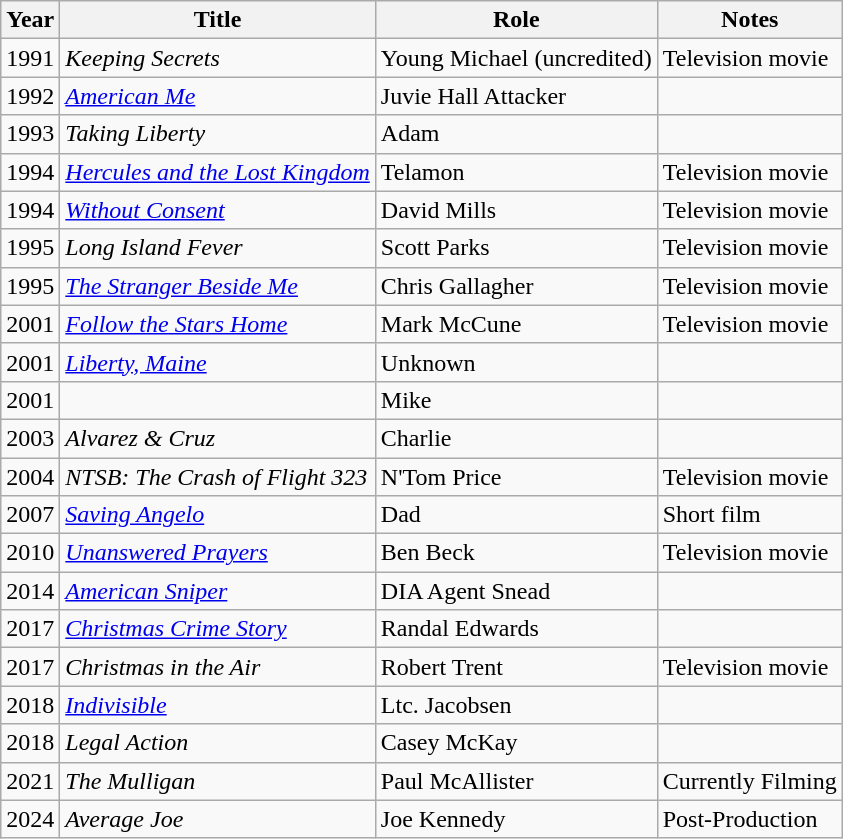<table class="wikitable sortable">
<tr>
<th>Year</th>
<th>Title</th>
<th>Role</th>
<th class="unsortable">Notes</th>
</tr>
<tr>
<td>1991</td>
<td><em>Keeping Secrets</em></td>
<td>Young Michael (uncredited)</td>
<td>Television movie</td>
</tr>
<tr>
<td>1992</td>
<td><em><a href='#'>American Me</a></em></td>
<td>Juvie Hall Attacker</td>
<td></td>
</tr>
<tr>
<td>1993</td>
<td><em>Taking Liberty</em></td>
<td>Adam</td>
<td></td>
</tr>
<tr>
<td>1994</td>
<td><em><a href='#'>Hercules and the Lost Kingdom</a></em></td>
<td>Telamon</td>
<td>Television movie</td>
</tr>
<tr>
<td>1994</td>
<td><em><a href='#'>Without Consent</a></em></td>
<td>David Mills</td>
<td>Television movie</td>
</tr>
<tr>
<td>1995</td>
<td><em>Long Island Fever</em></td>
<td>Scott Parks</td>
<td>Television movie</td>
</tr>
<tr>
<td>1995</td>
<td><em><a href='#'>The Stranger Beside Me</a></em></td>
<td>Chris Gallagher</td>
<td>Television movie</td>
</tr>
<tr>
<td>2001</td>
<td><em><a href='#'>Follow the Stars Home</a></em></td>
<td>Mark McCune</td>
<td>Television movie</td>
</tr>
<tr>
<td>2001</td>
<td><em><a href='#'>Liberty, Maine</a></em></td>
<td>Unknown</td>
<td></td>
</tr>
<tr>
<td>2001</td>
<td><em></em></td>
<td>Mike</td>
<td></td>
</tr>
<tr>
<td>2003</td>
<td><em>Alvarez & Cruz</em></td>
<td>Charlie</td>
<td></td>
</tr>
<tr>
<td>2004</td>
<td><em>NTSB: The Crash of Flight 323</em></td>
<td>N'Tom Price</td>
<td>Television movie</td>
</tr>
<tr>
<td>2007</td>
<td><em><a href='#'>Saving Angelo</a></em></td>
<td>Dad</td>
<td>Short film</td>
</tr>
<tr>
<td>2010</td>
<td><em><a href='#'>Unanswered Prayers</a></em></td>
<td>Ben Beck</td>
<td>Television movie</td>
</tr>
<tr>
<td>2014</td>
<td><em><a href='#'>American Sniper</a></em></td>
<td>DIA Agent Snead</td>
<td></td>
</tr>
<tr>
<td>2017</td>
<td><em><a href='#'>Christmas Crime Story</a></em></td>
<td>Randal Edwards</td>
<td></td>
</tr>
<tr>
<td>2017</td>
<td><em>Christmas in the Air</em></td>
<td>Robert Trent</td>
<td>Television movie</td>
</tr>
<tr>
<td>2018</td>
<td><em><a href='#'>Indivisible</a></em></td>
<td>Ltc. Jacobsen</td>
<td></td>
</tr>
<tr>
<td>2018</td>
<td><em>Legal Action</em></td>
<td>Casey McKay</td>
<td></td>
</tr>
<tr>
<td>2021</td>
<td><em>The Mulligan</em></td>
<td>Paul McAllister</td>
<td>Currently Filming</td>
</tr>
<tr>
<td>2024</td>
<td><em>Average Joe</em></td>
<td>Joe Kennedy</td>
<td>Post-Production</td>
</tr>
</table>
